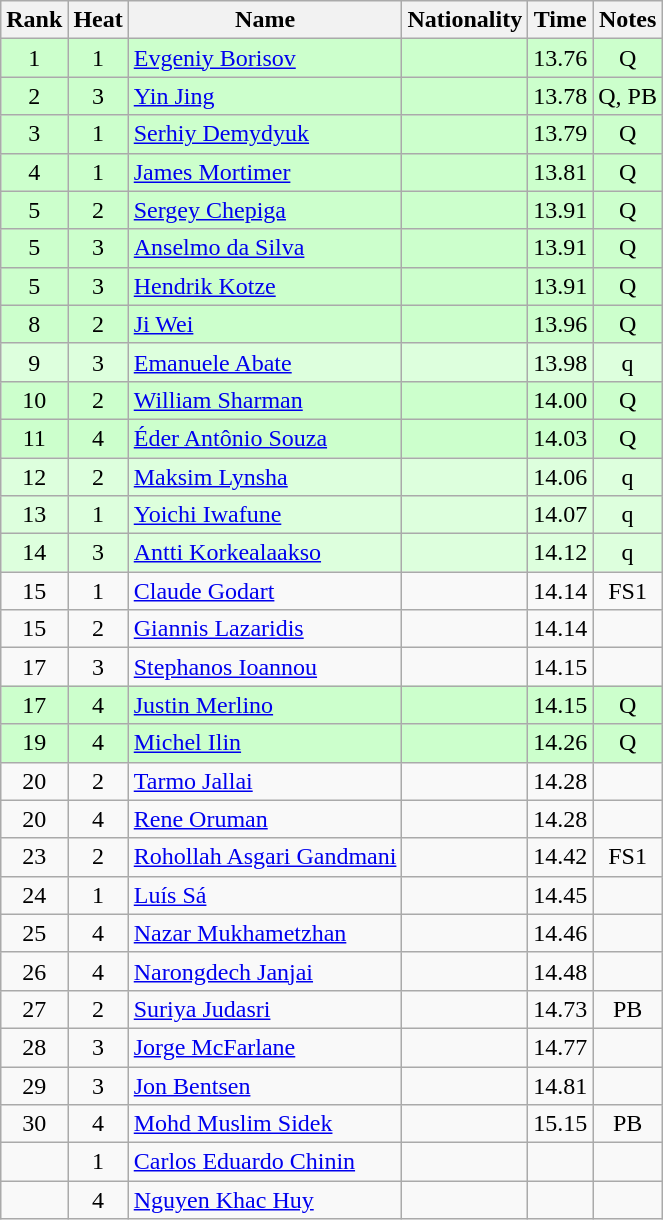<table class="wikitable sortable" style="text-align:center">
<tr>
<th>Rank</th>
<th>Heat</th>
<th>Name</th>
<th>Nationality</th>
<th>Time</th>
<th>Notes</th>
</tr>
<tr bgcolor=ccffcc>
<td>1</td>
<td>1</td>
<td align=left><a href='#'>Evgeniy Borisov</a></td>
<td align=left></td>
<td>13.76</td>
<td>Q</td>
</tr>
<tr bgcolor=ccffcc>
<td>2</td>
<td>3</td>
<td align=left><a href='#'>Yin Jing</a></td>
<td align=left></td>
<td>13.78</td>
<td>Q, PB</td>
</tr>
<tr bgcolor=ccffcc>
<td>3</td>
<td>1</td>
<td align=left><a href='#'>Serhiy Demydyuk</a></td>
<td align=left></td>
<td>13.79</td>
<td>Q</td>
</tr>
<tr bgcolor=ccffcc>
<td>4</td>
<td>1</td>
<td align=left><a href='#'>James Mortimer</a></td>
<td align=left></td>
<td>13.81</td>
<td>Q</td>
</tr>
<tr bgcolor=ccffcc>
<td>5</td>
<td>2</td>
<td align=left><a href='#'>Sergey Chepiga</a></td>
<td align=left></td>
<td>13.91</td>
<td>Q</td>
</tr>
<tr bgcolor=ccffcc>
<td>5</td>
<td>3</td>
<td align=left><a href='#'>Anselmo da Silva</a></td>
<td align=left></td>
<td>13.91</td>
<td>Q</td>
</tr>
<tr bgcolor=ccffcc>
<td>5</td>
<td>3</td>
<td align=left><a href='#'>Hendrik Kotze</a></td>
<td align=left></td>
<td>13.91</td>
<td>Q</td>
</tr>
<tr bgcolor=ccffcc>
<td>8</td>
<td>2</td>
<td align=left><a href='#'>Ji Wei</a></td>
<td align=left></td>
<td>13.96</td>
<td>Q</td>
</tr>
<tr bgcolor=ddffdd>
<td>9</td>
<td>3</td>
<td align=left><a href='#'>Emanuele Abate</a></td>
<td align=left></td>
<td>13.98</td>
<td>q</td>
</tr>
<tr bgcolor=ccffcc>
<td>10</td>
<td>2</td>
<td align=left><a href='#'>William Sharman</a></td>
<td align=left></td>
<td>14.00</td>
<td>Q</td>
</tr>
<tr bgcolor=ccffcc>
<td>11</td>
<td>4</td>
<td align=left><a href='#'>Éder Antônio Souza</a></td>
<td align=left></td>
<td>14.03</td>
<td>Q</td>
</tr>
<tr bgcolor=ddffdd>
<td>12</td>
<td>2</td>
<td align=left><a href='#'>Maksim Lynsha</a></td>
<td align=left></td>
<td>14.06</td>
<td>q</td>
</tr>
<tr bgcolor=ddffdd>
<td>13</td>
<td>1</td>
<td align=left><a href='#'>Yoichi Iwafune</a></td>
<td align=left></td>
<td>14.07</td>
<td>q</td>
</tr>
<tr bgcolor=ddffdd>
<td>14</td>
<td>3</td>
<td align=left><a href='#'>Antti Korkealaakso</a></td>
<td align=left></td>
<td>14.12</td>
<td>q</td>
</tr>
<tr>
<td>15</td>
<td>1</td>
<td align=left><a href='#'>Claude Godart</a></td>
<td align=left></td>
<td>14.14</td>
<td>FS1</td>
</tr>
<tr>
<td>15</td>
<td>2</td>
<td align=left><a href='#'>Giannis Lazaridis</a></td>
<td align=left></td>
<td>14.14</td>
<td></td>
</tr>
<tr>
<td>17</td>
<td>3</td>
<td align=left><a href='#'>Stephanos Ioannou</a></td>
<td align=left></td>
<td>14.15</td>
<td></td>
</tr>
<tr bgcolor=ccffcc>
<td>17</td>
<td>4</td>
<td align=left><a href='#'>Justin Merlino</a></td>
<td align=left></td>
<td>14.15</td>
<td>Q</td>
</tr>
<tr bgcolor=ccffcc>
<td>19</td>
<td>4</td>
<td align=left><a href='#'>Michel Ilin</a></td>
<td align=left></td>
<td>14.26</td>
<td>Q</td>
</tr>
<tr>
<td>20</td>
<td>2</td>
<td align=left><a href='#'>Tarmo Jallai</a></td>
<td align=left></td>
<td>14.28</td>
<td></td>
</tr>
<tr>
<td>20</td>
<td>4</td>
<td align=left><a href='#'>Rene Oruman</a></td>
<td align=left></td>
<td>14.28</td>
<td></td>
</tr>
<tr>
<td>23</td>
<td>2</td>
<td align=left><a href='#'>Rohollah Asgari Gandmani</a></td>
<td align=left></td>
<td>14.42</td>
<td>FS1</td>
</tr>
<tr>
<td>24</td>
<td>1</td>
<td align=left><a href='#'>Luís Sá</a></td>
<td align=left></td>
<td>14.45</td>
<td></td>
</tr>
<tr>
<td>25</td>
<td>4</td>
<td align=left><a href='#'>Nazar Mukhametzhan</a></td>
<td align=left></td>
<td>14.46</td>
<td></td>
</tr>
<tr>
<td>26</td>
<td>4</td>
<td align=left><a href='#'>Narongdech Janjai</a></td>
<td align=left></td>
<td>14.48</td>
<td></td>
</tr>
<tr>
<td>27</td>
<td>2</td>
<td align=left><a href='#'>Suriya Judasri</a></td>
<td align=left></td>
<td>14.73</td>
<td>PB</td>
</tr>
<tr>
<td>28</td>
<td>3</td>
<td align=left><a href='#'>Jorge McFarlane</a></td>
<td align=left></td>
<td>14.77</td>
<td></td>
</tr>
<tr>
<td>29</td>
<td>3</td>
<td align=left><a href='#'>Jon Bentsen</a></td>
<td align=left></td>
<td>14.81</td>
<td></td>
</tr>
<tr>
<td>30</td>
<td>4</td>
<td align=left><a href='#'>Mohd Muslim Sidek</a></td>
<td align=left></td>
<td>15.15</td>
<td>PB</td>
</tr>
<tr>
<td></td>
<td>1</td>
<td align=left><a href='#'>Carlos Eduardo Chinin</a></td>
<td align=left></td>
<td></td>
<td></td>
</tr>
<tr>
<td></td>
<td>4</td>
<td align=left><a href='#'>Nguyen Khac Huy</a></td>
<td align=left></td>
<td></td>
<td></td>
</tr>
</table>
